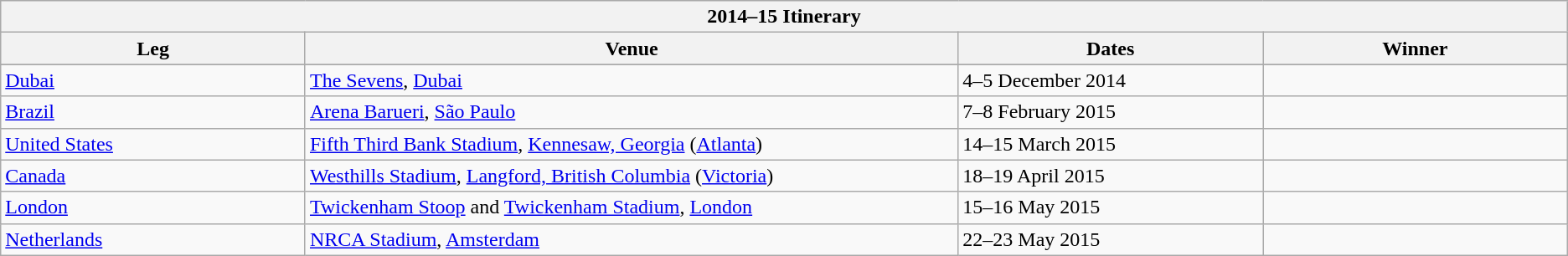<table class="wikitable" style="text-align:left">
<tr bgcolor="#efefef">
<th colspan=4 style="border-right:0px;";>2014–15 Itinerary</th>
</tr>
<tr bgcolor="#efefef">
<th width=7%>Leg</th>
<th width=15%>Venue</th>
<th width=7%>Dates</th>
<th width=7%>Winner</th>
</tr>
<tr>
</tr>
<tr>
<td><a href='#'>Dubai</a></td>
<td><a href='#'>The Sevens</a>, <a href='#'>Dubai</a></td>
<td>4–5 December 2014</td>
<td></td>
</tr>
<tr>
<td><a href='#'>Brazil</a></td>
<td><a href='#'>Arena Barueri</a>, <a href='#'>São Paulo</a></td>
<td>7–8 February 2015</td>
<td></td>
</tr>
<tr>
<td><a href='#'>United States</a></td>
<td><a href='#'>Fifth Third Bank Stadium</a>, <a href='#'>Kennesaw, Georgia</a> (<a href='#'>Atlanta</a>)</td>
<td>14–15 March 2015</td>
<td></td>
</tr>
<tr>
<td><a href='#'>Canada</a></td>
<td><a href='#'>Westhills Stadium</a>, <a href='#'>Langford, British Columbia</a> (<a href='#'>Victoria</a>)</td>
<td>18–19 April 2015</td>
<td></td>
</tr>
<tr>
<td><a href='#'>London</a></td>
<td><a href='#'>Twickenham Stoop</a> and <a href='#'>Twickenham Stadium</a>, <a href='#'>London</a></td>
<td>15–16 May 2015</td>
<td></td>
</tr>
<tr>
<td><a href='#'>Netherlands</a></td>
<td><a href='#'>NRCA Stadium</a>, <a href='#'>Amsterdam</a></td>
<td>22–23 May 2015</td>
<td></td>
</tr>
</table>
